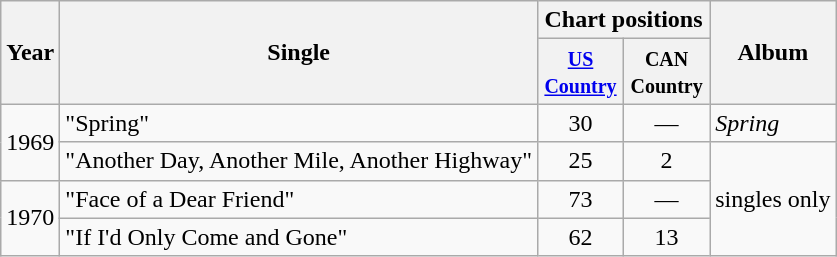<table class="wikitable">
<tr>
<th rowspan="2">Year</th>
<th rowspan="2">Single</th>
<th colspan="2">Chart positions</th>
<th rowspan="2">Album</th>
</tr>
<tr>
<th width="50"><small><a href='#'>US Country</a></small></th>
<th width="50"><small>CAN Country</small></th>
</tr>
<tr>
<td rowspan="2">1969</td>
<td>"Spring"</td>
<td align="center">30</td>
<td align="center">—</td>
<td><em>Spring</em></td>
</tr>
<tr>
<td>"Another Day, Another Mile, Another Highway"</td>
<td align="center">25</td>
<td align="center">2</td>
<td rowspan="3">singles only</td>
</tr>
<tr>
<td rowspan="2">1970</td>
<td>"Face of a Dear Friend"</td>
<td align="center">73</td>
<td align="center">—</td>
</tr>
<tr>
<td>"If I'd Only Come and Gone"</td>
<td align="center">62</td>
<td align="center">13</td>
</tr>
</table>
